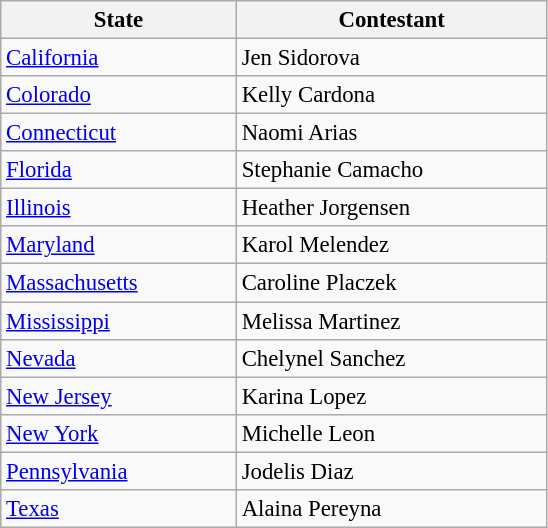<table class="wikitable sortable" style="font-size: 95%;">
<tr>
<th width=150>State</th>
<th width=200>Contestant</th>
</tr>
<tr>
<td><a href='#'>California</a></td>
<td>Jen Sidorova</td>
</tr>
<tr>
<td><a href='#'>Colorado</a></td>
<td>Kelly Cardona</td>
</tr>
<tr>
<td><a href='#'>Connecticut</a></td>
<td>Naomi Arias</td>
</tr>
<tr>
<td><a href='#'>Florida</a></td>
<td>Stephanie Camacho</td>
</tr>
<tr>
<td><a href='#'>Illinois</a></td>
<td>Heather Jorgensen</td>
</tr>
<tr>
<td><a href='#'>Maryland</a></td>
<td>Karol Melendez</td>
</tr>
<tr>
<td><a href='#'>Massachusetts</a></td>
<td>Caroline Placzek</td>
</tr>
<tr>
<td><a href='#'>Mississippi</a></td>
<td>Melissa Martinez</td>
</tr>
<tr>
<td><a href='#'>Nevada</a></td>
<td>Chelynel Sanchez</td>
</tr>
<tr>
<td><a href='#'>New Jersey</a></td>
<td>Karina Lopez</td>
</tr>
<tr>
<td><a href='#'>New York</a></td>
<td>Michelle Leon</td>
</tr>
<tr>
<td><a href='#'>Pennsylvania</a></td>
<td>Jodelis Diaz</td>
</tr>
<tr>
<td><a href='#'>Texas</a></td>
<td>Alaina Pereyna</td>
</tr>
</table>
